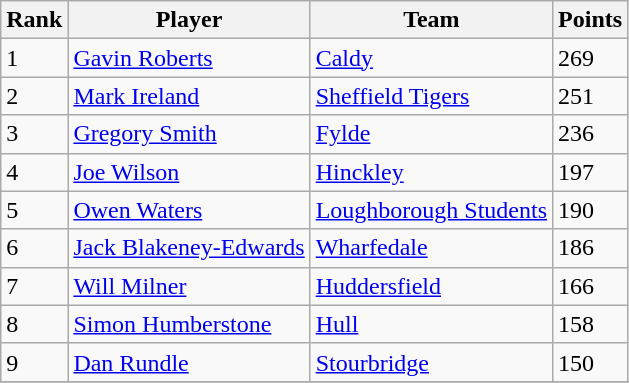<table class="wikitable">
<tr>
<th>Rank</th>
<th>Player</th>
<th>Team</th>
<th>Points</th>
</tr>
<tr>
<td>1</td>
<td> <a href='#'>Gavin Roberts</a></td>
<td><a href='#'>Caldy</a></td>
<td>269</td>
</tr>
<tr>
<td>2</td>
<td> <a href='#'>Mark Ireland</a></td>
<td><a href='#'>Sheffield Tigers</a></td>
<td>251</td>
</tr>
<tr>
<td>3</td>
<td> <a href='#'>Gregory Smith</a></td>
<td><a href='#'>Fylde</a></td>
<td>236</td>
</tr>
<tr>
<td>4</td>
<td> <a href='#'>Joe Wilson</a></td>
<td><a href='#'>Hinckley</a></td>
<td>197</td>
</tr>
<tr>
<td>5</td>
<td> <a href='#'>Owen Waters</a></td>
<td><a href='#'>Loughborough Students</a></td>
<td>190</td>
</tr>
<tr>
<td>6</td>
<td> <a href='#'>Jack Blakeney-Edwards</a></td>
<td><a href='#'>Wharfedale</a></td>
<td>186</td>
</tr>
<tr>
<td>7</td>
<td> <a href='#'>Will Milner</a></td>
<td><a href='#'>Huddersfield</a></td>
<td>166</td>
</tr>
<tr>
<td>8</td>
<td> <a href='#'>Simon Humberstone</a></td>
<td><a href='#'>Hull</a></td>
<td>158</td>
</tr>
<tr>
<td>9</td>
<td> <a href='#'>Dan Rundle</a></td>
<td><a href='#'>Stourbridge</a></td>
<td>150</td>
</tr>
<tr>
</tr>
</table>
